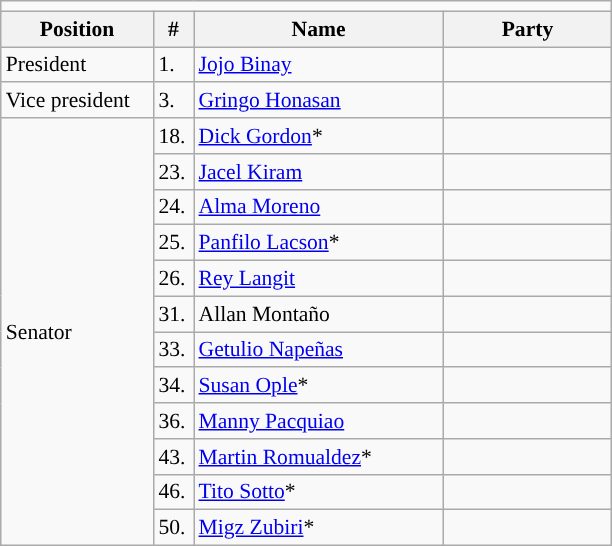<table class=wikitable style="font-size:90%">
<tr>
<td colspan="5"></td>
</tr>
<tr>
<th width=95px>Position</th>
<th width=20px>#</th>
<th width=160px>Name</th>
<th colspan=2 width=105px>Party</th>
</tr>
<tr>
<td>President</td>
<td>1.</td>
<td><a href='#'>Jojo Binay</a></td>
<td></td>
</tr>
<tr>
<td>Vice president</td>
<td>3.</td>
<td><a href='#'>Gringo Honasan</a></td>
<td></td>
</tr>
<tr>
<td rowspan="12">Senator</td>
<td>18.</td>
<td><a href='#'>Dick Gordon</a>*</td>
<td></td>
</tr>
<tr>
<td>23.</td>
<td><a href='#'>Jacel Kiram</a></td>
<td></td>
</tr>
<tr>
<td>24.</td>
<td><a href='#'>Alma Moreno</a></td>
<td></td>
</tr>
<tr>
<td>25.</td>
<td><a href='#'>Panfilo Lacson</a>*</td>
<td></td>
</tr>
<tr>
<td>26.</td>
<td><a href='#'>Rey Langit</a></td>
<td></td>
</tr>
<tr>
<td>31.</td>
<td>Allan Montaño</td>
<td></td>
</tr>
<tr>
<td>33.</td>
<td><a href='#'>Getulio Napeñas</a></td>
<td></td>
</tr>
<tr>
<td>34.</td>
<td><a href='#'>Susan Ople</a>*</td>
<td></td>
</tr>
<tr>
<td>36.</td>
<td><a href='#'>Manny Pacquiao</a></td>
<td></td>
</tr>
<tr>
<td>43.</td>
<td><a href='#'>Martin Romualdez</a>*</td>
<td></td>
</tr>
<tr>
<td>46.</td>
<td><a href='#'>Tito Sotto</a>*</td>
<td></td>
</tr>
<tr>
<td>50.</td>
<td><a href='#'>Migz Zubiri</a>*</td>
<td></td>
</tr>
</table>
